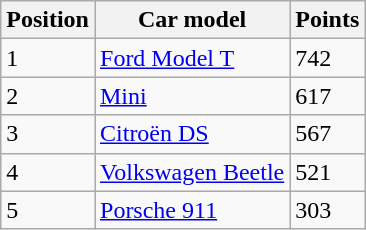<table class="wikitable">
<tr>
<th>Position</th>
<th>Car model</th>
<th>Points</th>
</tr>
<tr>
<td>1</td>
<td><a href='#'>Ford Model T</a></td>
<td>742</td>
</tr>
<tr>
<td>2</td>
<td><a href='#'>Mini</a></td>
<td>617</td>
</tr>
<tr>
<td>3</td>
<td><a href='#'>Citroën DS</a></td>
<td>567</td>
</tr>
<tr>
<td>4</td>
<td><a href='#'>Volkswagen Beetle</a></td>
<td>521</td>
</tr>
<tr>
<td>5</td>
<td><a href='#'>Porsche 911</a></td>
<td>303</td>
</tr>
</table>
